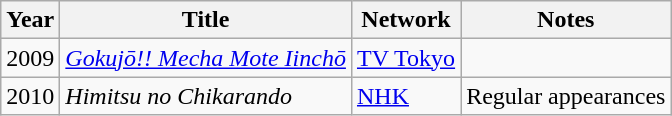<table class="wikitable">
<tr>
<th>Year</th>
<th>Title</th>
<th>Network</th>
<th>Notes</th>
</tr>
<tr>
<td>2009</td>
<td><em><a href='#'>Gokujō!! Mecha Mote Iinchō</a></em></td>
<td><a href='#'>TV Tokyo</a></td>
<td></td>
</tr>
<tr>
<td>2010</td>
<td><em>Himitsu no Chikarando</em></td>
<td><a href='#'>NHK</a></td>
<td>Regular appearances</td>
</tr>
</table>
